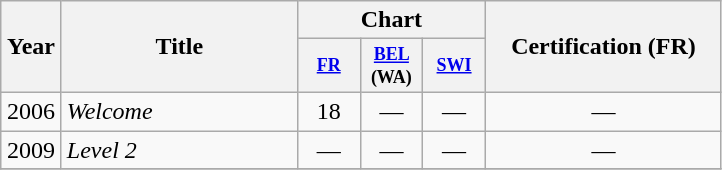<table class="wikitable">
<tr>
<th rowspan="2" width="33">Year</th>
<th rowspan="2" width="150">Title</th>
<th colspan="3">Chart</th>
<th rowspan="2" width="150">Certification (FR)</th>
</tr>
<tr>
<th style="width:3em;font-size:75%"><a href='#'>FR</a></th>
<th style="width:3em;font-size:75%"><a href='#'>BEL</a> (WA)</th>
<th style="width:3em;font-size:75%"><a href='#'>SWI</a></th>
</tr>
<tr>
<td align="center">2006</td>
<td><em>Welcome</em></td>
<td align="center">18</td>
<td align="center">—</td>
<td align="center">—</td>
<td align="center">—</td>
</tr>
<tr>
<td align="center">2009</td>
<td><em>Level 2</em></td>
<td align="center">—</td>
<td align="center">—</td>
<td align="center">—</td>
<td align="center">—</td>
</tr>
<tr>
</tr>
</table>
